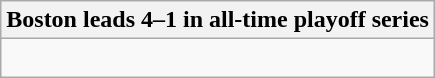<table class="wikitable collapsible collapsed">
<tr>
<th>Boston leads 4–1 in all-time playoff series</th>
</tr>
<tr>
<td><br>



</td>
</tr>
</table>
